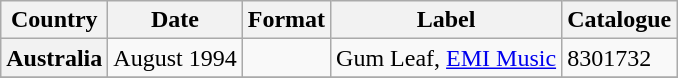<table class="wikitable plainrowheaders">
<tr>
<th scope="col">Country</th>
<th scope="col">Date</th>
<th scope="col">Format</th>
<th scope="col">Label</th>
<th scope="col">Catalogue</th>
</tr>
<tr>
<th scope="row">Australia</th>
<td>August 1994</td>
<td></td>
<td>Gum Leaf, <a href='#'>EMI Music</a></td>
<td>8301732</td>
</tr>
<tr>
</tr>
</table>
